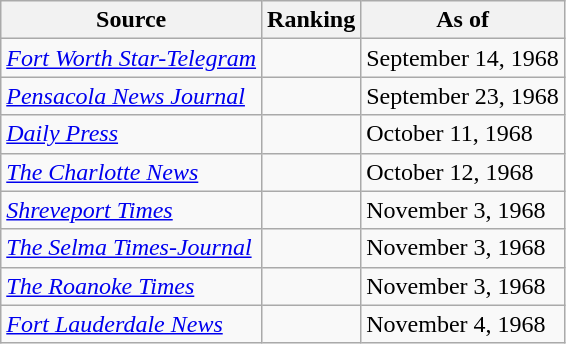<table class="wikitable">
<tr>
<th>Source</th>
<th>Ranking</th>
<th>As of</th>
</tr>
<tr>
<td align="left"><em><a href='#'>Fort Worth Star-Telegram</a></em></td>
<td></td>
<td>September 14, 1968</td>
</tr>
<tr>
<td align="left"><em><a href='#'>Pensacola News Journal</a></em></td>
<td></td>
<td>September 23, 1968</td>
</tr>
<tr>
<td align="left"><em><a href='#'>Daily Press</a></em></td>
<td></td>
<td>October 11, 1968</td>
</tr>
<tr>
<td align="left"><em><a href='#'>The Charlotte News</a></em></td>
<td></td>
<td>October 12, 1968</td>
</tr>
<tr>
<td align="left"><em><a href='#'>Shreveport Times</a></em></td>
<td></td>
<td>November 3, 1968</td>
</tr>
<tr>
<td align="left"><em><a href='#'>The Selma Times-Journal</a></em></td>
<td></td>
<td>November 3, 1968</td>
</tr>
<tr>
<td align="left"><em><a href='#'>The Roanoke Times</a></em></td>
<td></td>
<td>November 3, 1968</td>
</tr>
<tr>
<td align="left"><em><a href='#'>Fort Lauderdale News</a></em></td>
<td></td>
<td>November 4, 1968</td>
</tr>
</table>
